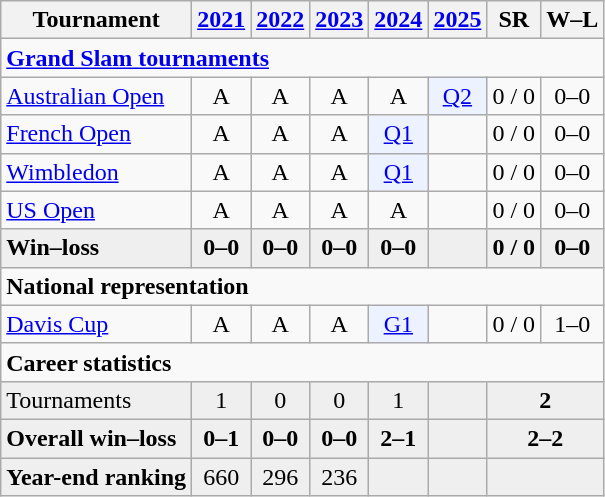<table class=wikitable style=text-align:center>
<tr>
<th>Tournament</th>
<th><a href='#'>2021</a></th>
<th><a href='#'>2022</a></th>
<th><a href='#'>2023</a></th>
<th><a href='#'>2024</a></th>
<th><a href='#'>2025</a></th>
<th>SR</th>
<th>W–L</th>
</tr>
<tr>
<td colspan="8" align="left"><strong><a href='#'>Grand Slam tournaments</a></strong></td>
</tr>
<tr>
<td align=left><a href='#'>Australian Open</a></td>
<td>A</td>
<td>A</td>
<td>A</td>
<td>A</td>
<td style=background:#ecf2ff><a href='#'>Q2</a></td>
<td>0 / 0</td>
<td>0–0</td>
</tr>
<tr>
<td align=left><a href='#'>French Open</a></td>
<td>A</td>
<td>A</td>
<td>A</td>
<td style=background:#ecf2ff><a href='#'>Q1</a></td>
<td></td>
<td>0 / 0</td>
<td>0–0</td>
</tr>
<tr>
<td align=left><a href='#'>Wimbledon</a></td>
<td>A</td>
<td>A</td>
<td>A</td>
<td style=background:#ecf2ff><a href='#'>Q1</a></td>
<td></td>
<td>0 / 0</td>
<td>0–0</td>
</tr>
<tr>
<td align=left><a href='#'>US Open</a></td>
<td>A</td>
<td>A</td>
<td>A</td>
<td>A</td>
<td></td>
<td>0 / 0</td>
<td>0–0</td>
</tr>
<tr style="font-weight:bold; background:#efefef;">
<td style=text-align:left>Win–loss</td>
<td>0–0</td>
<td>0–0</td>
<td>0–0</td>
<td>0–0</td>
<td></td>
<td>0 / 0</td>
<td>0–0</td>
</tr>
<tr>
<td colspan="8" align="left"><strong>National representation</strong></td>
</tr>
<tr>
<td align=left><a href='#'>Davis Cup</a></td>
<td>A</td>
<td>A</td>
<td>A</td>
<td bgcolor=ecf2ff><a href='#'>G1</a></td>
<td></td>
<td>0 / 0</td>
<td>1–0</td>
</tr>
<tr>
<td colspan="8" align="left"><strong>Career statistics</strong></td>
</tr>
<tr bgcolor=efefef>
<td align=left>Tournaments</td>
<td>1</td>
<td>0</td>
<td>0</td>
<td>1</td>
<td></td>
<td colspan="2"><strong>2</strong></td>
</tr>
<tr style="font-weight:bold; background:#efefef;">
<td style=text-align:left>Overall win–loss</td>
<td>0–1</td>
<td>0–0</td>
<td>0–0</td>
<td>2–1</td>
<td></td>
<td colspan="2">2–2</td>
</tr>
<tr bgcolor=efefef>
<td align=left><strong>Year-end ranking</strong></td>
<td>660</td>
<td>296</td>
<td>236</td>
<td></td>
<td></td>
<td colspan="2"></td>
</tr>
</table>
